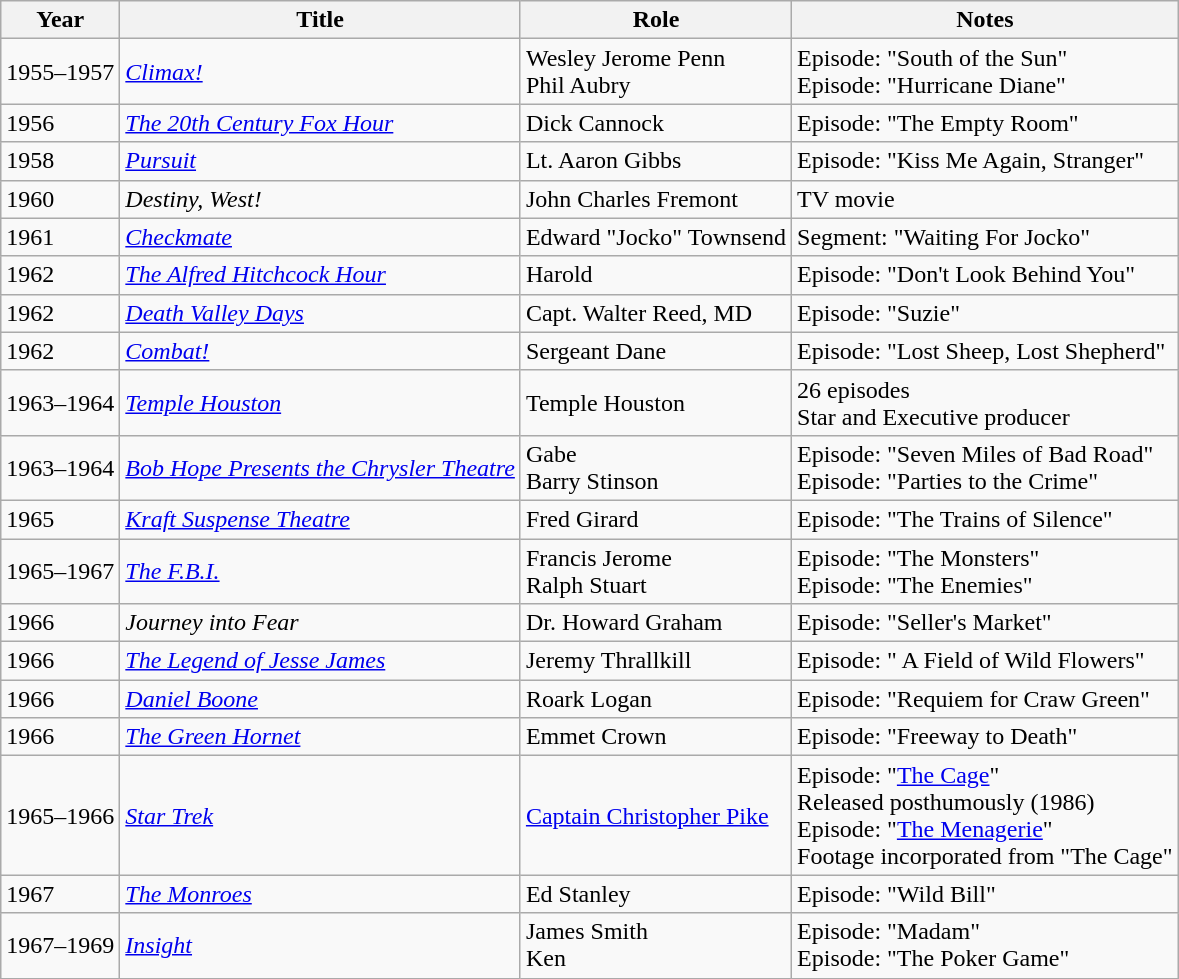<table class="wikitable sortable">
<tr>
<th>Year</th>
<th>Title</th>
<th>Role</th>
<th class="unsortable">Notes</th>
</tr>
<tr>
<td>1955–1957</td>
<td><em><a href='#'>Climax!</a></em></td>
<td>Wesley Jerome Penn<br>Phil Aubry</td>
<td>Episode: "South of the Sun"<br>Episode: "Hurricane Diane"</td>
</tr>
<tr>
<td>1956</td>
<td><em><a href='#'>The 20th Century Fox Hour</a></em></td>
<td>Dick Cannock</td>
<td>Episode: "The Empty Room"</td>
</tr>
<tr>
<td>1958</td>
<td><em><a href='#'>Pursuit</a></em></td>
<td>Lt. Aaron Gibbs</td>
<td>Episode: "Kiss Me Again, Stranger"</td>
</tr>
<tr>
<td>1960</td>
<td><em>Destiny, West!</em></td>
<td>John Charles Fremont</td>
<td>TV movie</td>
</tr>
<tr>
<td>1961</td>
<td><em><a href='#'>Checkmate</a></em></td>
<td>Edward "Jocko" Townsend</td>
<td>Segment: "Waiting For Jocko"</td>
</tr>
<tr>
<td>1962</td>
<td><em><a href='#'>The Alfred Hitchcock Hour</a></em></td>
<td>Harold</td>
<td>Episode: "Don't Look Behind You"</td>
</tr>
<tr>
<td>1962</td>
<td><em><a href='#'>Death Valley Days</a></em></td>
<td>Capt. Walter Reed, MD</td>
<td>Episode: "Suzie"</td>
</tr>
<tr>
<td>1962</td>
<td><em><a href='#'>Combat!</a></em></td>
<td>Sergeant Dane</td>
<td>Episode: "Lost Sheep, Lost Shepherd"</td>
</tr>
<tr>
<td>1963–1964</td>
<td><em><a href='#'>Temple Houston</a></em></td>
<td>Temple Houston</td>
<td>26 episodes<br>Star and Executive producer</td>
</tr>
<tr>
<td>1963–1964</td>
<td><em><a href='#'>Bob Hope Presents the Chrysler Theatre</a></em></td>
<td>Gabe<br>Barry Stinson</td>
<td>Episode: "Seven Miles of Bad Road"<br>Episode: "Parties to the Crime"</td>
</tr>
<tr>
<td>1965</td>
<td><em><a href='#'>Kraft Suspense Theatre</a></em></td>
<td>Fred Girard</td>
<td>Episode: "The Trains of Silence"</td>
</tr>
<tr>
<td>1965–1967</td>
<td><em><a href='#'>The F.B.I.</a></em></td>
<td>Francis Jerome<br>Ralph Stuart</td>
<td>Episode: "The Monsters"<br>Episode: "The Enemies"</td>
</tr>
<tr>
<td>1966</td>
<td><em>Journey into Fear</em></td>
<td>Dr. Howard Graham</td>
<td>Episode: "Seller's Market"</td>
</tr>
<tr>
<td>1966</td>
<td><em><a href='#'>The Legend of Jesse James</a></em></td>
<td>Jeremy Thrallkill</td>
<td>Episode: " A Field of Wild Flowers"</td>
</tr>
<tr>
<td>1966</td>
<td><em><a href='#'>Daniel Boone</a></em></td>
<td>Roark Logan</td>
<td>Episode: "Requiem for Craw Green"</td>
</tr>
<tr>
<td>1966</td>
<td><em><a href='#'>The Green Hornet</a></em></td>
<td>Emmet Crown</td>
<td>Episode: "Freeway to Death"</td>
</tr>
<tr>
<td>1965–1966</td>
<td><em><a href='#'>Star Trek</a></em></td>
<td><a href='#'>Captain Christopher Pike</a></td>
<td>Episode: "<a href='#'>The Cage</a>"<br>Released posthumously (1986)<br>Episode: "<a href='#'>The Menagerie</a>"<br>Footage incorporated from "The Cage"</td>
</tr>
<tr>
<td>1967</td>
<td><em><a href='#'>The Monroes</a></em></td>
<td>Ed Stanley</td>
<td>Episode: "Wild Bill"</td>
</tr>
<tr>
<td>1967–1969</td>
<td><em><a href='#'>Insight</a></em></td>
<td>James Smith<br>Ken</td>
<td>Episode: "Madam"<br>Episode: "The Poker Game"</td>
</tr>
</table>
